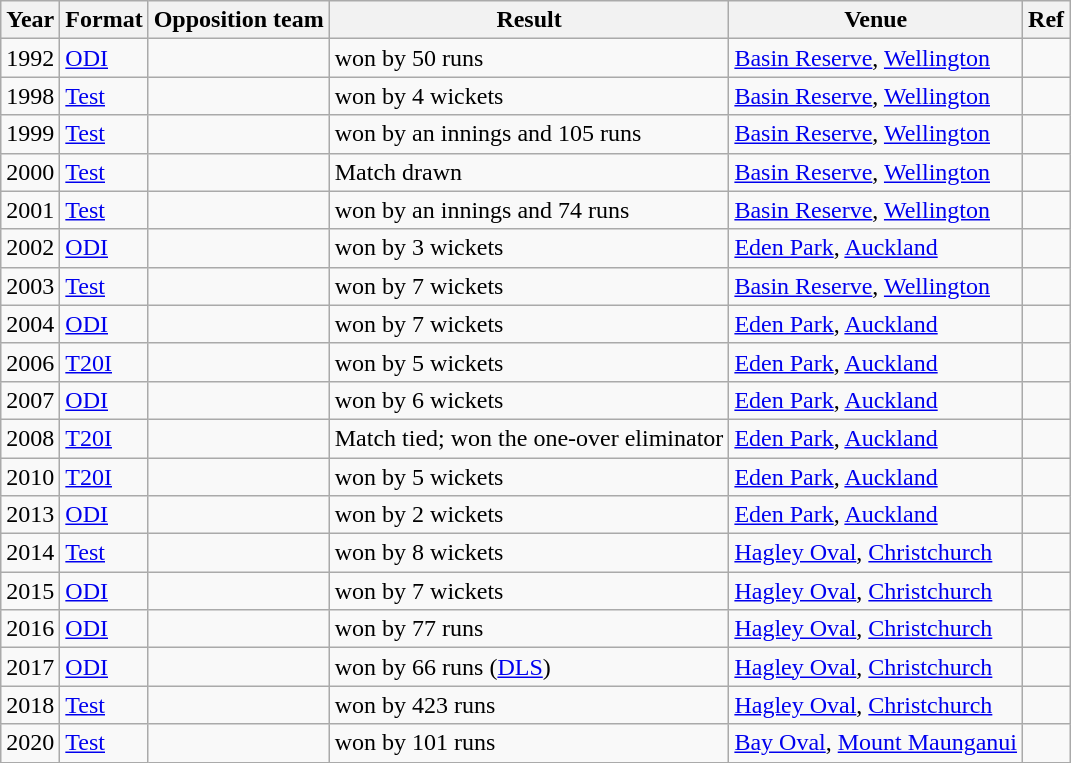<table class="wikitable sortable">
<tr>
<th>Year</th>
<th>Format</th>
<th>Opposition team</th>
<th>Result</th>
<th>Venue</th>
<th>Ref</th>
</tr>
<tr>
<td>1992</td>
<td><a href='#'>ODI</a></td>
<td></td>
<td> won by 50 runs</td>
<td><a href='#'>Basin Reserve</a>, <a href='#'>Wellington</a></td>
<td></td>
</tr>
<tr>
<td>1998</td>
<td><a href='#'>Test</a></td>
<td></td>
<td> won by 4 wickets</td>
<td><a href='#'>Basin Reserve</a>, <a href='#'>Wellington</a></td>
<td></td>
</tr>
<tr>
<td>1999</td>
<td><a href='#'>Test</a></td>
<td></td>
<td> won by an innings and 105 runs</td>
<td><a href='#'>Basin Reserve</a>, <a href='#'>Wellington</a></td>
<td></td>
</tr>
<tr>
<td>2000</td>
<td><a href='#'>Test</a></td>
<td></td>
<td>Match drawn</td>
<td><a href='#'>Basin Reserve</a>, <a href='#'>Wellington</a></td>
<td></td>
</tr>
<tr>
<td>2001</td>
<td><a href='#'>Test</a></td>
<td></td>
<td> won by an innings and 74 runs</td>
<td><a href='#'>Basin Reserve</a>, <a href='#'>Wellington</a></td>
<td></td>
</tr>
<tr>
<td>2002</td>
<td><a href='#'>ODI</a></td>
<td></td>
<td> won by 3 wickets</td>
<td><a href='#'>Eden Park</a>, <a href='#'>Auckland</a></td>
<td></td>
</tr>
<tr>
<td>2003</td>
<td><a href='#'>Test</a></td>
<td></td>
<td> won by 7 wickets</td>
<td><a href='#'>Basin Reserve</a>, <a href='#'>Wellington</a></td>
<td></td>
</tr>
<tr>
<td>2004</td>
<td><a href='#'>ODI</a></td>
<td></td>
<td> won by 7 wickets</td>
<td><a href='#'>Eden Park</a>, <a href='#'>Auckland</a></td>
<td></td>
</tr>
<tr>
<td>2006</td>
<td><a href='#'>T20I</a></td>
<td></td>
<td> won by 5 wickets</td>
<td><a href='#'>Eden Park</a>, <a href='#'>Auckland</a></td>
<td></td>
</tr>
<tr>
<td>2007</td>
<td><a href='#'>ODI</a></td>
<td></td>
<td> won by 6 wickets</td>
<td><a href='#'>Eden Park</a>, <a href='#'>Auckland</a></td>
<td></td>
</tr>
<tr>
<td>2008</td>
<td><a href='#'>T20I</a></td>
<td></td>
<td>Match tied;  won the one-over eliminator</td>
<td><a href='#'>Eden Park</a>, <a href='#'>Auckland</a></td>
<td></td>
</tr>
<tr>
<td>2010</td>
<td><a href='#'>T20I</a></td>
<td></td>
<td> won by 5 wickets</td>
<td><a href='#'>Eden Park</a>, <a href='#'>Auckland</a></td>
<td></td>
</tr>
<tr>
<td>2013</td>
<td><a href='#'>ODI</a></td>
<td></td>
<td> won by 2 wickets</td>
<td><a href='#'>Eden Park</a>, <a href='#'>Auckland</a></td>
<td></td>
</tr>
<tr>
<td>2014</td>
<td><a href='#'>Test</a></td>
<td></td>
<td> won by 8 wickets</td>
<td><a href='#'>Hagley Oval</a>, <a href='#'>Christchurch</a></td>
<td></td>
</tr>
<tr>
<td>2015</td>
<td><a href='#'>ODI</a></td>
<td></td>
<td> won by 7 wickets</td>
<td><a href='#'>Hagley Oval</a>, <a href='#'>Christchurch</a></td>
<td></td>
</tr>
<tr>
<td>2016</td>
<td><a href='#'>ODI</a></td>
<td></td>
<td> won by 77 runs</td>
<td><a href='#'>Hagley Oval</a>, <a href='#'>Christchurch</a></td>
<td></td>
</tr>
<tr>
<td>2017</td>
<td><a href='#'>ODI</a></td>
<td></td>
<td> won by 66 runs (<a href='#'>DLS</a>)</td>
<td><a href='#'>Hagley Oval</a>, <a href='#'>Christchurch</a></td>
<td></td>
</tr>
<tr>
<td>2018</td>
<td><a href='#'>Test</a></td>
<td></td>
<td> won by 423 runs</td>
<td><a href='#'>Hagley Oval</a>, <a href='#'>Christchurch</a></td>
<td></td>
</tr>
<tr>
<td>2020</td>
<td><a href='#'>Test</a></td>
<td></td>
<td> won by 101 runs</td>
<td><a href='#'>Bay Oval</a>, <a href='#'>Mount Maunganui</a></td>
<td></td>
</tr>
</table>
